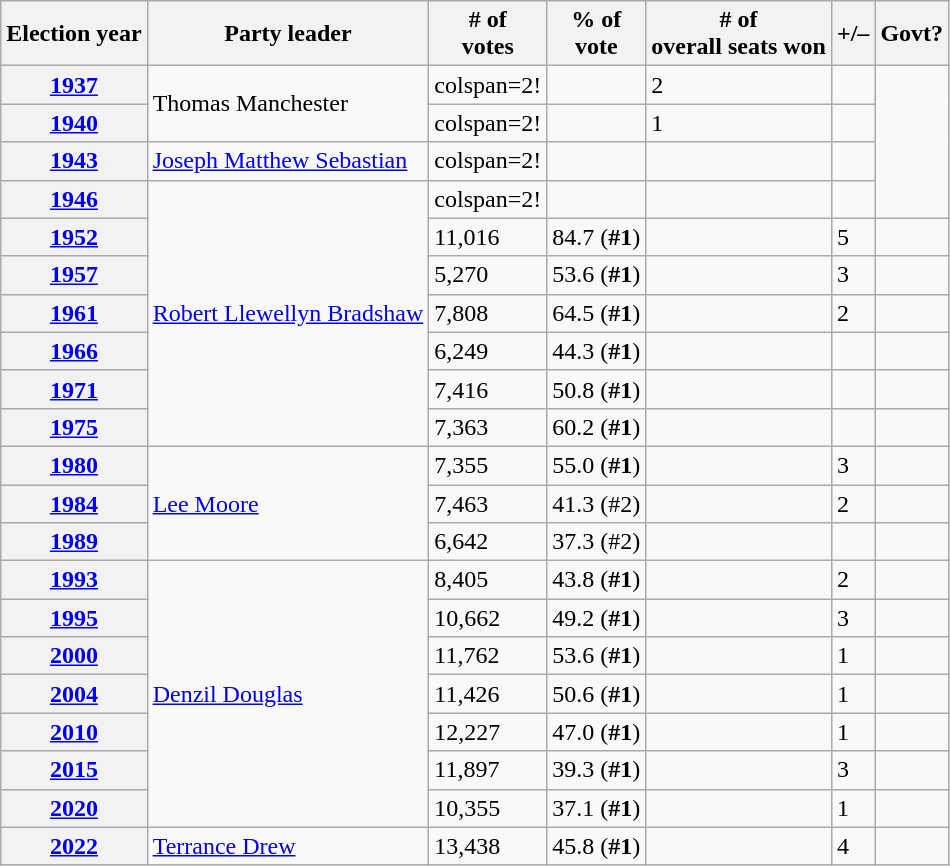<table class=wikitable>
<tr>
<th>Election year</th>
<th>Party leader</th>
<th># of<br>votes</th>
<th>% of<br>vote</th>
<th># of<br>overall seats won</th>
<th>+/–</th>
<th>Govt?</th>
</tr>
<tr>
<th><a href='#'>1937</a></th>
<td rowspan="2">Thomas Manchester</td>
<td>colspan=2! </td>
<td></td>
<td>2</td>
<td></td>
</tr>
<tr>
<th><a href='#'>1940</a></th>
<td>colspan=2! </td>
<td></td>
<td>1</td>
<td></td>
</tr>
<tr>
<th><a href='#'>1943</a></th>
<td><a href='#'>Joseph Matthew Sebastian</a></td>
<td>colspan=2! </td>
<td></td>
<td></td>
<td></td>
</tr>
<tr>
<th><a href='#'>1946</a></th>
<td rowspan="7"><a href='#'>Robert Llewellyn Bradshaw</a></td>
<td>colspan=2! </td>
<td></td>
<td></td>
<td></td>
</tr>
<tr>
<th><a href='#'>1952</a></th>
<td>11,016</td>
<td>84.7 (<strong>#1</strong>)</td>
<td></td>
<td>5</td>
<td></td>
</tr>
<tr>
<th><a href='#'>1957</a></th>
<td>5,270</td>
<td>53.6 (<strong>#1</strong>)</td>
<td></td>
<td>3</td>
<td></td>
</tr>
<tr>
<th><a href='#'>1961</a></th>
<td>7,808</td>
<td>64.5 (<strong>#1</strong>)</td>
<td></td>
<td>2</td>
<td></td>
</tr>
<tr>
<th><a href='#'>1966</a></th>
<td>6,249</td>
<td>44.3 (<strong>#1</strong>)</td>
<td></td>
<td></td>
<td></td>
</tr>
<tr>
<th><a href='#'>1971</a></th>
<td>7,416</td>
<td>50.8 (<strong>#1</strong>)</td>
<td></td>
<td></td>
<td></td>
</tr>
<tr>
<th><a href='#'>1975</a></th>
<td>7,363</td>
<td>60.2 (<strong>#1</strong>)</td>
<td></td>
<td></td>
<td></td>
</tr>
<tr>
<th><a href='#'>1980</a></th>
<td rowspan="3"><a href='#'>Lee Moore</a></td>
<td>7,355</td>
<td>55.0 (<strong>#1</strong>)</td>
<td></td>
<td>3</td>
<td></td>
</tr>
<tr>
<th><a href='#'>1984</a></th>
<td>7,463</td>
<td>41.3 (#2)</td>
<td></td>
<td>2</td>
<td></td>
</tr>
<tr>
<th><a href='#'>1989</a></th>
<td>6,642</td>
<td>37.3 (#2)</td>
<td></td>
<td></td>
<td></td>
</tr>
<tr>
<th><a href='#'>1993</a></th>
<td rowspan="7"><a href='#'>Denzil Douglas</a></td>
<td>8,405</td>
<td>43.8 (<strong>#1</strong>)</td>
<td></td>
<td>2</td>
<td></td>
</tr>
<tr>
<th><a href='#'>1995</a></th>
<td>10,662</td>
<td>49.2 (<strong>#1</strong>)</td>
<td></td>
<td>3</td>
<td></td>
</tr>
<tr>
<th><a href='#'>2000</a></th>
<td>11,762</td>
<td>53.6 (<strong>#1</strong>)</td>
<td></td>
<td>1</td>
<td></td>
</tr>
<tr>
<th><a href='#'>2004</a></th>
<td>11,426</td>
<td>50.6 (<strong>#1</strong>)</td>
<td></td>
<td>1</td>
<td></td>
</tr>
<tr>
<th><a href='#'>2010</a></th>
<td>12,227</td>
<td>47.0 (<strong>#1</strong>)</td>
<td></td>
<td>1</td>
<td></td>
</tr>
<tr>
<th><a href='#'>2015</a></th>
<td>11,897</td>
<td>39.3 (<strong>#1</strong>)</td>
<td></td>
<td>3</td>
<td></td>
</tr>
<tr>
<th><a href='#'>2020</a></th>
<td>10,355</td>
<td>37.1 (<strong>#1</strong>)</td>
<td></td>
<td>1</td>
<td></td>
</tr>
<tr>
<th><a href='#'>2022</a></th>
<td><a href='#'>Terrance Drew</a></td>
<td>13,438</td>
<td>45.8 (<strong>#1</strong>)</td>
<td></td>
<td>4</td>
<td></td>
</tr>
</table>
